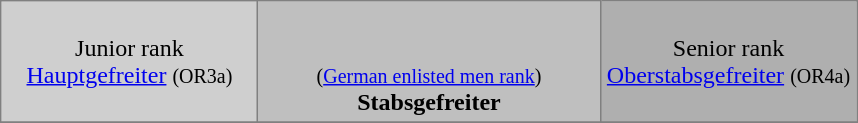<table class="toccolours" border="1" cellpadding="4" cellspacing="0" style="border-collapse: collapse; margin: 0.5em auto; clear: both;">
<tr>
<td width="30%" align="center" rowspan="1" style="background:#cfcfcf;">Junior rank<br><a href='#'>Hauptgefreiter</a> <small>(OR3a)</small></td>
<td width="40%" align="center" rowspan="1" style="background:#bfbfbf;"> <br><br><small>(<a href='#'>German enlisted men rank</a>)</small><br><strong>Stabsgefreiter</strong></td>
<td width="30%" align="center" rowspan="1" style="background:#afafaf;">Senior rank<br><a href='#'>Oberstabsgefreiter</a> <small>(OR4a)</small></td>
</tr>
<tr>
</tr>
</table>
